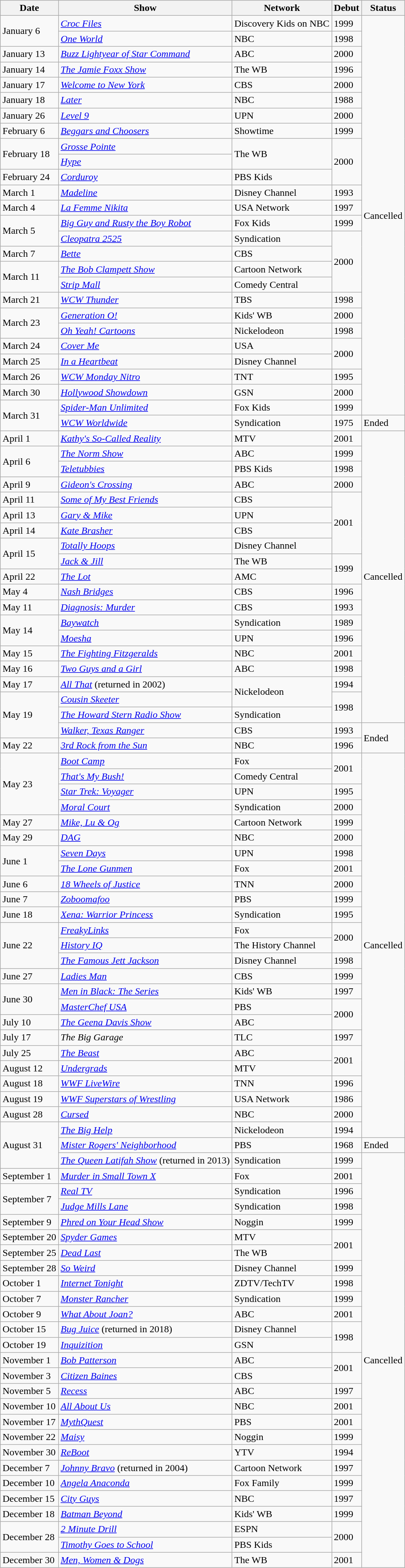<table class="wikitable sortable">
<tr>
<th>Date</th>
<th>Show</th>
<th>Network</th>
<th>Debut</th>
<th>Status</th>
</tr>
<tr>
<td rowspan="2">January 6</td>
<td><em><a href='#'>Croc Files</a></em></td>
<td>Discovery Kids on NBC</td>
<td>1999</td>
<td rowspan="26">Cancelled</td>
</tr>
<tr>
<td><em><a href='#'>One World</a></em></td>
<td>NBC</td>
<td>1998</td>
</tr>
<tr>
<td>January 13</td>
<td><em><a href='#'>Buzz Lightyear of Star Command</a></em></td>
<td>ABC</td>
<td>2000</td>
</tr>
<tr>
<td>January 14</td>
<td><em><a href='#'>The Jamie Foxx Show</a></em></td>
<td>The WB</td>
<td>1996</td>
</tr>
<tr>
<td>January 17</td>
<td><em><a href='#'>Welcome to New York</a></em></td>
<td>CBS</td>
<td>2000</td>
</tr>
<tr>
<td>January 18</td>
<td><em><a href='#'>Later</a></em></td>
<td>NBC</td>
<td>1988</td>
</tr>
<tr>
<td>January 26</td>
<td><em><a href='#'>Level 9</a></em></td>
<td>UPN</td>
<td>2000</td>
</tr>
<tr>
<td>February 6</td>
<td><em><a href='#'>Beggars and Choosers</a></em></td>
<td>Showtime</td>
<td>1999</td>
</tr>
<tr>
<td rowspan="2">February 18</td>
<td><em><a href='#'>Grosse Pointe</a></em></td>
<td rowspan="2">The WB</td>
<td rowspan="3">2000</td>
</tr>
<tr>
<td><em><a href='#'>Hype</a></em></td>
</tr>
<tr>
<td>February 24</td>
<td><em><a href='#'>Corduroy</a></em></td>
<td>PBS Kids</td>
</tr>
<tr>
<td>March 1</td>
<td><em><a href='#'>Madeline</a></em></td>
<td>Disney Channel</td>
<td>1993</td>
</tr>
<tr>
<td>March 4</td>
<td><em><a href='#'>La Femme Nikita</a></em></td>
<td>USA Network</td>
<td>1997</td>
</tr>
<tr>
<td rowspan="2">March 5</td>
<td><em><a href='#'>Big Guy and Rusty the Boy Robot</a></em></td>
<td>Fox Kids</td>
<td>1999</td>
</tr>
<tr>
<td><em><a href='#'>Cleopatra 2525</a></em></td>
<td>Syndication</td>
<td rowspan="4">2000</td>
</tr>
<tr>
<td>March 7</td>
<td><em><a href='#'>Bette</a></em></td>
<td>CBS</td>
</tr>
<tr>
<td rowspan="2">March 11</td>
<td><em><a href='#'>The Bob Clampett Show</a></em></td>
<td>Cartoon Network</td>
</tr>
<tr>
<td><em><a href='#'>Strip Mall</a></em></td>
<td>Comedy Central</td>
</tr>
<tr>
<td>March 21</td>
<td><em><a href='#'>WCW Thunder</a></em></td>
<td>TBS</td>
<td>1998</td>
</tr>
<tr>
<td rowspan="2">March 23</td>
<td><em><a href='#'>Generation O!</a></em></td>
<td>Kids' WB</td>
<td>2000</td>
</tr>
<tr>
<td><em><a href='#'>Oh Yeah! Cartoons</a></em></td>
<td>Nickelodeon</td>
<td>1998</td>
</tr>
<tr>
<td>March 24</td>
<td><em><a href='#'>Cover Me</a></em></td>
<td>USA</td>
<td rowspan="2">2000</td>
</tr>
<tr>
<td>March 25</td>
<td><em><a href='#'>In a Heartbeat</a></em></td>
<td>Disney Channel</td>
</tr>
<tr>
<td>March 26</td>
<td><em><a href='#'>WCW Monday Nitro</a></em></td>
<td>TNT</td>
<td>1995</td>
</tr>
<tr>
<td>March 30</td>
<td><em><a href='#'>Hollywood Showdown</a></em></td>
<td>GSN</td>
<td>2000</td>
</tr>
<tr>
<td rowspan="2">March 31</td>
<td><em><a href='#'>Spider-Man Unlimited</a></em></td>
<td>Fox Kids</td>
<td>1999</td>
</tr>
<tr>
<td><em><a href='#'>WCW Worldwide</a></em></td>
<td>Syndication</td>
<td>1975</td>
<td>Ended</td>
</tr>
<tr>
<td>April 1</td>
<td><em><a href='#'>Kathy's So-Called Reality</a></em></td>
<td>MTV</td>
<td>2001</td>
<td rowspan="19">Cancelled</td>
</tr>
<tr>
<td rowspan="2">April 6</td>
<td><em><a href='#'>The Norm Show</a></em></td>
<td>ABC</td>
<td>1999</td>
</tr>
<tr>
<td><em><a href='#'>Teletubbies</a></em></td>
<td>PBS Kids</td>
<td>1998</td>
</tr>
<tr>
<td>April 9</td>
<td><em><a href='#'>Gideon's Crossing</a></em></td>
<td>ABC</td>
<td>2000</td>
</tr>
<tr>
<td>April 11</td>
<td><em><a href='#'>Some of My Best Friends</a></em></td>
<td>CBS</td>
<td rowspan="4">2001</td>
</tr>
<tr>
<td>April 13</td>
<td><em><a href='#'>Gary & Mike</a></em></td>
<td>UPN</td>
</tr>
<tr>
<td>April 14</td>
<td><em><a href='#'>Kate Brasher</a></em></td>
<td>CBS</td>
</tr>
<tr>
<td rowspan="2">April 15</td>
<td><em><a href='#'>Totally Hoops</a></em></td>
<td>Disney Channel</td>
</tr>
<tr>
<td><em><a href='#'>Jack & Jill</a></em></td>
<td>The WB</td>
<td rowspan="2">1999</td>
</tr>
<tr>
<td>April 22</td>
<td><em><a href='#'>The Lot</a></em></td>
<td>AMC</td>
</tr>
<tr>
<td>May 4</td>
<td><em><a href='#'>Nash Bridges</a></em></td>
<td>CBS</td>
<td>1996</td>
</tr>
<tr>
<td>May 11</td>
<td><em><a href='#'>Diagnosis: Murder</a></em></td>
<td>CBS</td>
<td>1993</td>
</tr>
<tr>
<td rowspan="2">May 14</td>
<td><em><a href='#'>Baywatch</a></em></td>
<td>Syndication</td>
<td>1989</td>
</tr>
<tr>
<td><em><a href='#'>Moesha</a></em></td>
<td>UPN</td>
<td>1996</td>
</tr>
<tr>
<td>May 15</td>
<td><em><a href='#'>The Fighting Fitzgeralds</a></em></td>
<td>NBC</td>
<td>2001</td>
</tr>
<tr>
<td>May 16</td>
<td><em><a href='#'>Two Guys and a Girl</a></em></td>
<td>ABC</td>
<td>1998</td>
</tr>
<tr>
<td>May 17</td>
<td><em><a href='#'>All That</a></em> (returned in 2002)</td>
<td rowspan="2">Nickelodeon</td>
<td>1994</td>
</tr>
<tr>
<td rowspan="3">May 19</td>
<td><em><a href='#'>Cousin Skeeter</a></em></td>
<td rowspan="2">1998</td>
</tr>
<tr>
<td><em><a href='#'>The Howard Stern Radio Show</a></em></td>
<td>Syndication</td>
</tr>
<tr>
<td><em><a href='#'>Walker, Texas Ranger</a></em></td>
<td>CBS</td>
<td>1993</td>
<td rowspan="2">Ended</td>
</tr>
<tr>
<td>May 22</td>
<td><em><a href='#'>3rd Rock from the Sun</a></em></td>
<td>NBC</td>
<td>1996</td>
</tr>
<tr>
<td rowspan="4">May 23</td>
<td><em><a href='#'>Boot Camp</a></em></td>
<td>Fox</td>
<td rowspan="2">2001</td>
<td rowspan="25">Cancelled</td>
</tr>
<tr>
<td><em><a href='#'>That's My Bush!</a></em></td>
<td>Comedy Central</td>
</tr>
<tr>
<td><em><a href='#'>Star Trek: Voyager</a></em></td>
<td>UPN</td>
<td>1995</td>
</tr>
<tr>
<td><em><a href='#'>Moral Court</a></em></td>
<td>Syndication</td>
<td>2000</td>
</tr>
<tr>
<td>May 27</td>
<td><em><a href='#'>Mike, Lu & Og</a></em></td>
<td>Cartoon Network</td>
<td>1999</td>
</tr>
<tr>
<td>May 29</td>
<td><em><a href='#'>DAG</a></em></td>
<td>NBC</td>
<td>2000</td>
</tr>
<tr>
<td rowspan="2">June 1</td>
<td><em><a href='#'>Seven Days</a></em></td>
<td>UPN</td>
<td>1998</td>
</tr>
<tr>
<td><em><a href='#'>The Lone Gunmen</a></em></td>
<td>Fox</td>
<td>2001</td>
</tr>
<tr>
<td>June 6</td>
<td><em><a href='#'>18 Wheels of Justice</a></em></td>
<td>TNN</td>
<td>2000</td>
</tr>
<tr>
<td>June 7</td>
<td><em><a href='#'>Zoboomafoo</a></em></td>
<td>PBS</td>
<td>1999</td>
</tr>
<tr>
<td>June 18</td>
<td><em><a href='#'>Xena: Warrior Princess</a></em></td>
<td>Syndication</td>
<td>1995</td>
</tr>
<tr>
<td rowspan="3">June 22</td>
<td><em><a href='#'>FreakyLinks</a></em></td>
<td>Fox</td>
<td rowspan="2">2000</td>
</tr>
<tr>
<td><em><a href='#'>History IQ</a></em></td>
<td>The History Channel</td>
</tr>
<tr>
<td><em><a href='#'>The Famous Jett Jackson</a></em></td>
<td>Disney Channel</td>
<td>1998</td>
</tr>
<tr>
<td>June 27</td>
<td><em><a href='#'>Ladies Man</a></em></td>
<td>CBS</td>
<td>1999</td>
</tr>
<tr>
<td rowspan="2">June 30</td>
<td><em><a href='#'>Men in Black: The Series</a></em></td>
<td>Kids' WB</td>
<td>1997</td>
</tr>
<tr>
<td><em><a href='#'>MasterChef USA</a></em></td>
<td>PBS</td>
<td rowspan="2">2000</td>
</tr>
<tr>
<td>July 10</td>
<td><em><a href='#'>The Geena Davis Show</a></em></td>
<td>ABC</td>
</tr>
<tr>
<td>July 17</td>
<td><em>The Big Garage</em></td>
<td>TLC</td>
<td>1997</td>
</tr>
<tr>
<td>July 25</td>
<td><em><a href='#'>The Beast</a></em></td>
<td>ABC</td>
<td rowspan="2">2001</td>
</tr>
<tr>
<td>August 12</td>
<td><em><a href='#'>Undergrads</a></em></td>
<td>MTV</td>
</tr>
<tr>
<td>August 18</td>
<td><em><a href='#'>WWF LiveWire</a></em></td>
<td>TNN</td>
<td>1996</td>
</tr>
<tr>
<td>August 19</td>
<td><em><a href='#'>WWF Superstars of Wrestling</a></em></td>
<td>USA Network</td>
<td>1986</td>
</tr>
<tr>
<td>August 28</td>
<td><em><a href='#'>Cursed</a></em></td>
<td>NBC</td>
<td>2000</td>
</tr>
<tr>
<td rowspan="3">August 31</td>
<td><em><a href='#'>The Big Help</a></em></td>
<td>Nickelodeon</td>
<td>1994</td>
</tr>
<tr>
<td><em><a href='#'>Mister Rogers' Neighborhood</a></em></td>
<td>PBS</td>
<td>1968</td>
<td>Ended</td>
</tr>
<tr>
<td><em><a href='#'>The Queen Latifah Show</a></em> (returned in 2013)</td>
<td>Syndication</td>
<td>1999</td>
<td rowspan="28">Cancelled</td>
</tr>
<tr>
<td>September 1</td>
<td><em><a href='#'>Murder in Small Town X</a></em></td>
<td>Fox</td>
<td>2001</td>
</tr>
<tr>
<td rowspan="2">September 7</td>
<td><em><a href='#'>Real TV</a></em></td>
<td>Syndication</td>
<td>1996</td>
</tr>
<tr>
<td><em><a href='#'>Judge Mills Lane</a></em></td>
<td>Syndication</td>
<td>1998</td>
</tr>
<tr>
<td>September 9</td>
<td><em><a href='#'>Phred on Your Head Show</a></em></td>
<td>Noggin</td>
<td>1999</td>
</tr>
<tr>
<td>September 20</td>
<td><em><a href='#'>Spyder Games</a></em></td>
<td>MTV</td>
<td rowspan="2">2001</td>
</tr>
<tr>
<td>September 25</td>
<td><em><a href='#'>Dead Last</a></em></td>
<td>The WB</td>
</tr>
<tr>
<td>September 28</td>
<td><em><a href='#'>So Weird</a></em></td>
<td>Disney Channel</td>
<td>1999</td>
</tr>
<tr>
<td>October 1</td>
<td><em><a href='#'>Internet Tonight</a></em></td>
<td>ZDTV/TechTV</td>
<td>1998</td>
</tr>
<tr>
<td>October 7</td>
<td><em><a href='#'>Monster Rancher</a></em></td>
<td>Syndication</td>
<td>1999</td>
</tr>
<tr>
<td>October 9</td>
<td><em><a href='#'>What About Joan?</a></em></td>
<td>ABC</td>
<td>2001</td>
</tr>
<tr>
<td>October 15</td>
<td><em><a href='#'>Bug Juice</a></em> (returned in 2018)</td>
<td>Disney Channel</td>
<td rowspan="2">1998</td>
</tr>
<tr>
<td>October 19</td>
<td><em><a href='#'>Inquizition</a></em></td>
<td>GSN</td>
</tr>
<tr>
<td>November 1</td>
<td><em><a href='#'>Bob Patterson</a></em></td>
<td>ABC</td>
<td rowspan="2">2001</td>
</tr>
<tr>
<td>November 3</td>
<td><em><a href='#'>Citizen Baines</a></em></td>
<td>CBS</td>
</tr>
<tr>
<td>November 5</td>
<td><em><a href='#'>Recess</a></em></td>
<td>ABC</td>
<td>1997</td>
</tr>
<tr>
<td>November 10</td>
<td><em><a href='#'>All About Us</a></em></td>
<td>NBC</td>
<td>2001</td>
</tr>
<tr>
<td>November 17</td>
<td><em><a href='#'>MythQuest</a></em></td>
<td>PBS</td>
<td>2001</td>
</tr>
<tr>
<td>November 22</td>
<td><em><a href='#'>Maisy</a></em></td>
<td>Noggin</td>
<td>1999</td>
</tr>
<tr>
<td>November 30</td>
<td><em><a href='#'>ReBoot</a></em></td>
<td>YTV</td>
<td>1994</td>
</tr>
<tr>
<td>December 7</td>
<td><em><a href='#'>Johnny Bravo</a></em> (returned in 2004)</td>
<td>Cartoon Network</td>
<td>1997</td>
</tr>
<tr>
<td>December 10</td>
<td><em><a href='#'>Angela Anaconda</a></em></td>
<td>Fox Family</td>
<td>1999</td>
</tr>
<tr>
<td>December 15</td>
<td><em><a href='#'>City Guys</a></em></td>
<td>NBC</td>
<td>1997</td>
</tr>
<tr>
<td>December 18</td>
<td><em><a href='#'>Batman Beyond</a></em></td>
<td>Kids' WB</td>
<td>1999</td>
</tr>
<tr>
<td rowspan="2">December 28</td>
<td><em><a href='#'>2 Minute Drill</a></em></td>
<td>ESPN</td>
<td rowspan="2">2000</td>
</tr>
<tr>
<td><em><a href='#'>Timothy Goes to School</a></em></td>
<td>PBS Kids</td>
</tr>
<tr>
<td>December 30</td>
<td><em><a href='#'>Men, Women & Dogs</a></em></td>
<td>The WB</td>
<td>2001</td>
</tr>
</table>
